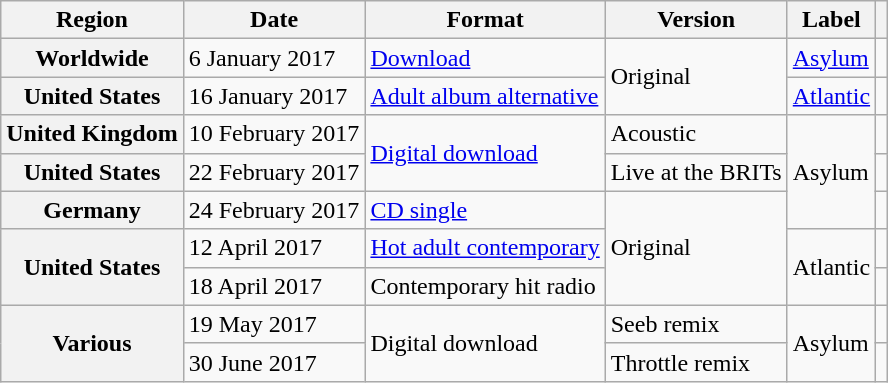<table class="wikitable sortable plainrowheaders">
<tr>
<th scope="col">Region</th>
<th scope="col">Date</th>
<th scope="col">Format</th>
<th scope="col">Version</th>
<th scope="col">Label</th>
<th scope="col"></th>
</tr>
<tr>
<th scope="row">Worldwide</th>
<td>6 January 2017</td>
<td><a href='#'>Download</a></td>
<td rowspan="2">Original</td>
<td><a href='#'>Asylum</a></td>
<td></td>
</tr>
<tr>
<th scope="row">United States</th>
<td>16 January 2017</td>
<td><a href='#'>Adult album alternative</a></td>
<td><a href='#'>Atlantic</a></td>
<td></td>
</tr>
<tr>
<th scope="row">United Kingdom</th>
<td>10 February 2017</td>
<td rowspan="2"><a href='#'>Digital download</a></td>
<td>Acoustic</td>
<td rowspan="3">Asylum</td>
<td></td>
</tr>
<tr>
<th scope="row">United States</th>
<td>22 February 2017</td>
<td>Live at the BRITs</td>
<td></td>
</tr>
<tr>
<th scope="row">Germany</th>
<td>24 February 2017</td>
<td><a href='#'>CD single</a></td>
<td rowspan="3">Original</td>
<td></td>
</tr>
<tr>
<th scope="row" rowspan="2">United States</th>
<td>12 April 2017</td>
<td><a href='#'>Hot adult contemporary</a></td>
<td rowspan="2">Atlantic</td>
<td></td>
</tr>
<tr>
<td>18 April 2017</td>
<td>Contemporary hit radio</td>
<td></td>
</tr>
<tr>
<th scope="row" rowspan="2">Various</th>
<td>19 May 2017</td>
<td rowspan="2">Digital download</td>
<td>Seeb remix</td>
<td rowspan="2">Asylum</td>
<td></td>
</tr>
<tr>
<td>30 June 2017</td>
<td>Throttle remix</td>
<td></td>
</tr>
</table>
